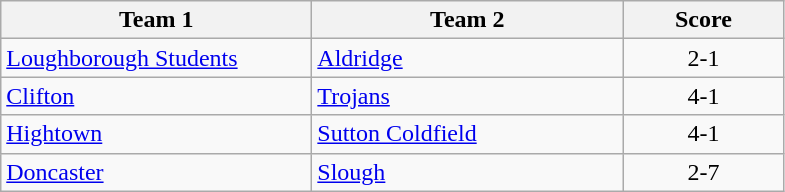<table class="wikitable" style="font-size: 100%">
<tr>
<th width=200>Team 1</th>
<th width=200>Team 2</th>
<th width=100>Score</th>
</tr>
<tr>
<td><a href='#'>Loughborough Students</a></td>
<td><a href='#'>Aldridge</a></td>
<td align=center>2-1</td>
</tr>
<tr>
<td><a href='#'>Clifton</a></td>
<td><a href='#'>Trojans</a></td>
<td align=center>4-1</td>
</tr>
<tr>
<td><a href='#'>Hightown</a></td>
<td><a href='#'>Sutton Coldfield</a></td>
<td align=center>4-1</td>
</tr>
<tr>
<td><a href='#'>Doncaster</a></td>
<td><a href='#'>Slough</a></td>
<td align=center>2-7</td>
</tr>
</table>
